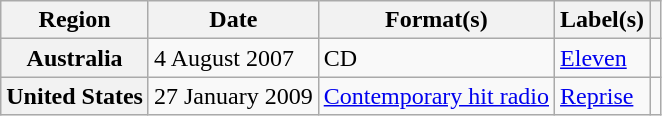<table class="wikitable plainrowheaders">
<tr>
<th scope="col">Region</th>
<th scope="col">Date</th>
<th scope="col">Format(s)</th>
<th scope="col">Label(s)</th>
<th scope="col"></th>
</tr>
<tr>
<th scope="row">Australia</th>
<td>4 August 2007</td>
<td>CD</td>
<td><a href='#'>Eleven</a></td>
<td></td>
</tr>
<tr>
<th scope="row">United States</th>
<td>27 January 2009</td>
<td><a href='#'>Contemporary hit radio</a></td>
<td><a href='#'>Reprise</a></td>
<td></td>
</tr>
</table>
